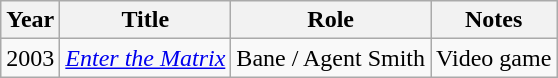<table class="wikitable sortable">
<tr>
<th>Year</th>
<th>Title</th>
<th>Role</th>
<th>Notes</th>
</tr>
<tr>
<td>2003</td>
<td><em><a href='#'>Enter the Matrix</a></em></td>
<td>Bane / Agent Smith</td>
<td>Video game</td>
</tr>
</table>
